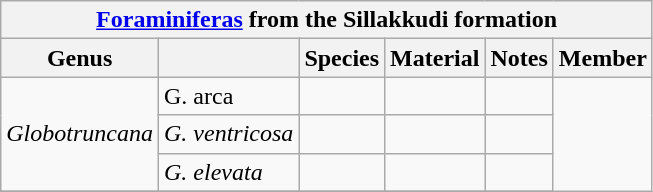<table class="wikitable" align="center">
<tr>
<th colspan="6" align="center"><strong><a href='#'>Foraminiferas</a> from the Sillakkudi formation</strong></th>
</tr>
<tr>
<th>Genus</th>
<th></th>
<th>Species</th>
<th>Material</th>
<th>Notes</th>
<th>Member</th>
</tr>
<tr>
<td rowspan="3"><em>Globotruncana</em></td>
<td>G. arca</td>
<td></td>
<td></td>
<td></td>
</tr>
<tr>
<td><em>G. ventricosa</em></td>
<td></td>
<td></td>
<td></td>
</tr>
<tr>
<td><em>G. elevata</em></td>
<td></td>
<td></td>
<td></td>
</tr>
<tr>
</tr>
</table>
